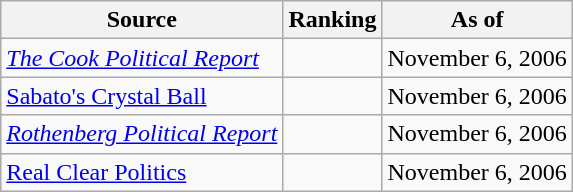<table class="wikitable" style="text-align:center">
<tr>
<th>Source</th>
<th>Ranking</th>
<th>As of</th>
</tr>
<tr>
<td align=left><em><a href='#'>The Cook Political Report</a></em></td>
<td></td>
<td>November 6, 2006</td>
</tr>
<tr>
<td align=left><a href='#'>Sabato's Crystal Ball</a></td>
<td></td>
<td>November 6, 2006</td>
</tr>
<tr>
<td align=left><a href='#'><em>Rothenberg Political Report</em></a></td>
<td></td>
<td>November 6, 2006</td>
</tr>
<tr>
<td align=left><a href='#'>Real Clear Politics</a></td>
<td></td>
<td>November 6, 2006</td>
</tr>
</table>
